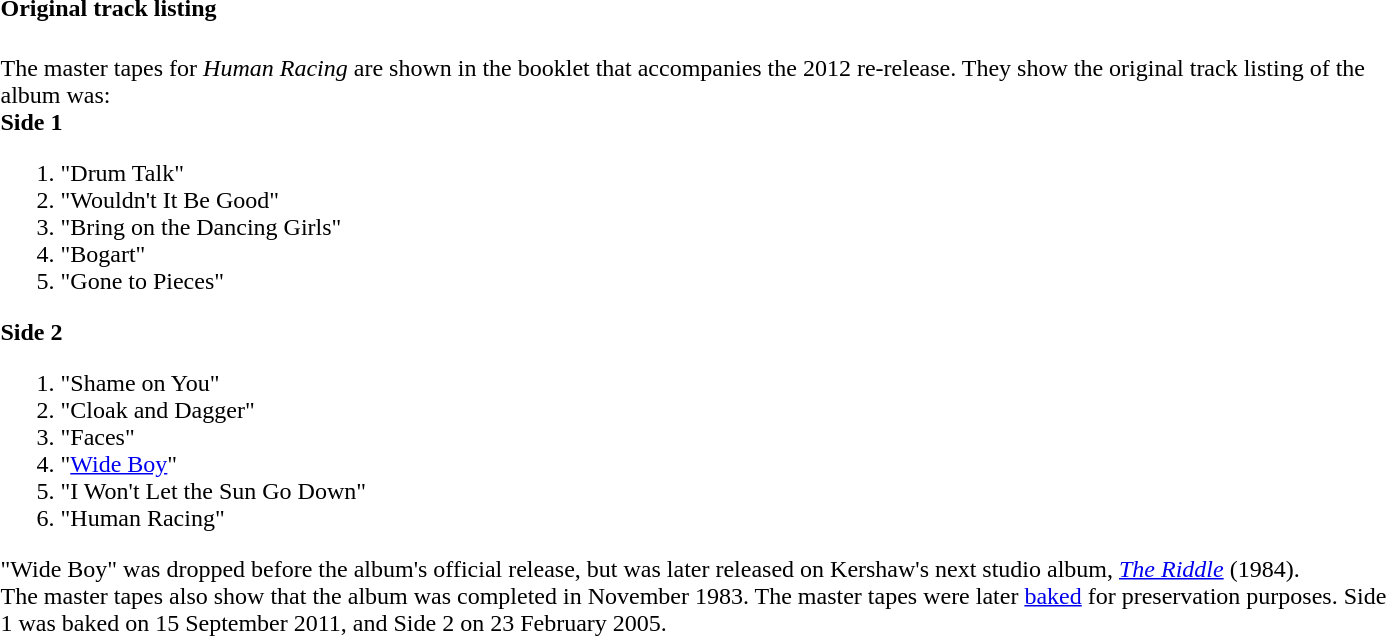<table class="collapsible collapsed" border="0" style="margin-right:20.45em">
<tr>
<th style="width:100%; text-align:left;">Original track listing</th>
<th></th>
</tr>
<tr>
<td colspan="2"><br>The master tapes for <em>Human Racing</em> are shown in the booklet that accompanies the 2012 re-release. They show the original track listing of the album was:<br><strong>Side 1</strong><ol><li>"Drum Talk"</li><li>"Wouldn't It Be Good"</li><li>"Bring on the Dancing Girls"</li><li>"Bogart"</li><li>"Gone to Pieces"</li></ol><strong>Side 2</strong><ol><li>"Shame on You"</li><li>"Cloak and Dagger"</li><li>"Faces"</li><li>"<a href='#'>Wide Boy</a>"</li><li>"I Won't Let the Sun Go Down"</li><li>"Human Racing"</li></ol>"Wide Boy" was dropped before the album's official release, but was later released on Kershaw's next studio album, <em><a href='#'>The Riddle</a></em> (1984).<br>The master tapes also show that the album was completed in November 1983. The master tapes were later <a href='#'>baked</a> for preservation purposes. Side 1 was baked on 15 September 2011, and Side 2 on 23 February 2005.</td>
</tr>
</table>
